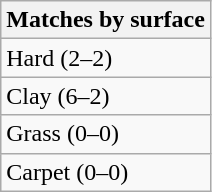<table class=wikitable>
<tr>
<th>Matches by surface</th>
</tr>
<tr>
<td>Hard (2–2)</td>
</tr>
<tr>
<td>Clay (6–2)</td>
</tr>
<tr>
<td>Grass (0–0)</td>
</tr>
<tr>
<td>Carpet (0–0)</td>
</tr>
</table>
